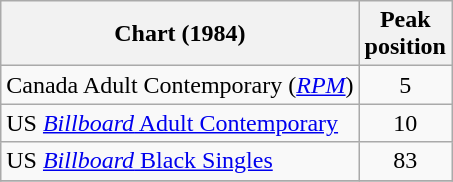<table class="wikitable sortable">
<tr>
<th>Chart (1984)</th>
<th>Peak<br>position</th>
</tr>
<tr>
<td>Canada Adult Contemporary (<em><a href='#'>RPM</a></em>)</td>
<td style="text-align:center;">5</td>
</tr>
<tr>
<td>US <a href='#'><em>Billboard</em> Adult Contemporary</a></td>
<td align="center">10</td>
</tr>
<tr>
<td>US <a href='#'><em>Billboard</em> Black Singles</a></td>
<td align="center">83</td>
</tr>
<tr>
</tr>
</table>
